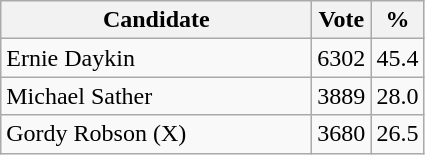<table class="wikitable">
<tr>
<th bgcolor="#DDDDFF" width="200px">Candidate</th>
<th bgcolor="#DDDDFF">Vote</th>
<th bgcolor="#DDDDFF">%</th>
</tr>
<tr>
<td>Ernie Daykin</td>
<td>6302</td>
<td>45.4</td>
</tr>
<tr>
<td>Michael Sather</td>
<td>3889</td>
<td>28.0</td>
</tr>
<tr>
<td>Gordy Robson (X)</td>
<td>3680</td>
<td>26.5</td>
</tr>
</table>
